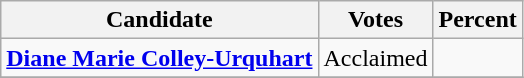<table class="wikitable">
<tr>
<th>Candidate</th>
<th>Votes</th>
<th>Percent</th>
</tr>
<tr>
<td style="font-weight:bold;"><a href='#'>Diane Marie Colley-Urquhart</a></td>
<td style="text-align:right;">Acclaimed</td>
<td style="text-align:right;"></td>
</tr>
<tr>
</tr>
</table>
